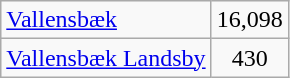<table class="wikitable" style="float:left; margin-right:1em">
<tr>
<td><a href='#'>Vallensbæk</a></td>
<td style="text-align:center">16,098</td>
</tr>
<tr>
<td><a href='#'>Vallensbæk Landsby</a></td>
<td style="text-align:center">430</td>
</tr>
</table>
